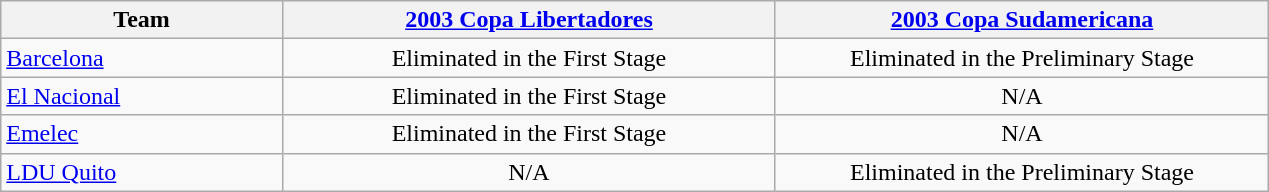<table class="wikitable">
<tr>
<th width= 16%>Team</th>
<th width= 28%><a href='#'>2003 Copa Libertadores</a></th>
<th width= 28%><a href='#'>2003 Copa Sudamericana</a></th>
</tr>
<tr align="center">
<td align="left"><a href='#'>Barcelona</a></td>
<td>Eliminated in the First Stage</td>
<td>Eliminated in the Preliminary Stage</td>
</tr>
<tr align="center">
<td align="left"><a href='#'>El Nacional</a></td>
<td>Eliminated in the First Stage</td>
<td>N/A</td>
</tr>
<tr align="center">
<td align="left"><a href='#'>Emelec</a></td>
<td>Eliminated in the First Stage</td>
<td>N/A</td>
</tr>
<tr align="center">
<td align="left"><a href='#'>LDU Quito</a></td>
<td>N/A</td>
<td>Eliminated in the Preliminary Stage</td>
</tr>
</table>
